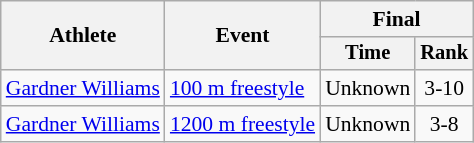<table class=wikitable style=font-size:90%;text-align:center>
<tr>
<th rowspan=2>Athlete</th>
<th rowspan=2>Event</th>
<th colspan=2>Final</th>
</tr>
<tr style=font-size:95%>
<th>Time</th>
<th>Rank</th>
</tr>
<tr>
<td align=left><a href='#'>Gardner Williams</a></td>
<td align=left><a href='#'>100 m freestyle</a></td>
<td>Unknown</td>
<td>3-10</td>
</tr>
<tr>
<td align=left><a href='#'>Gardner Williams</a></td>
<td align=left><a href='#'>1200 m freestyle</a></td>
<td>Unknown</td>
<td>3-8</td>
</tr>
</table>
